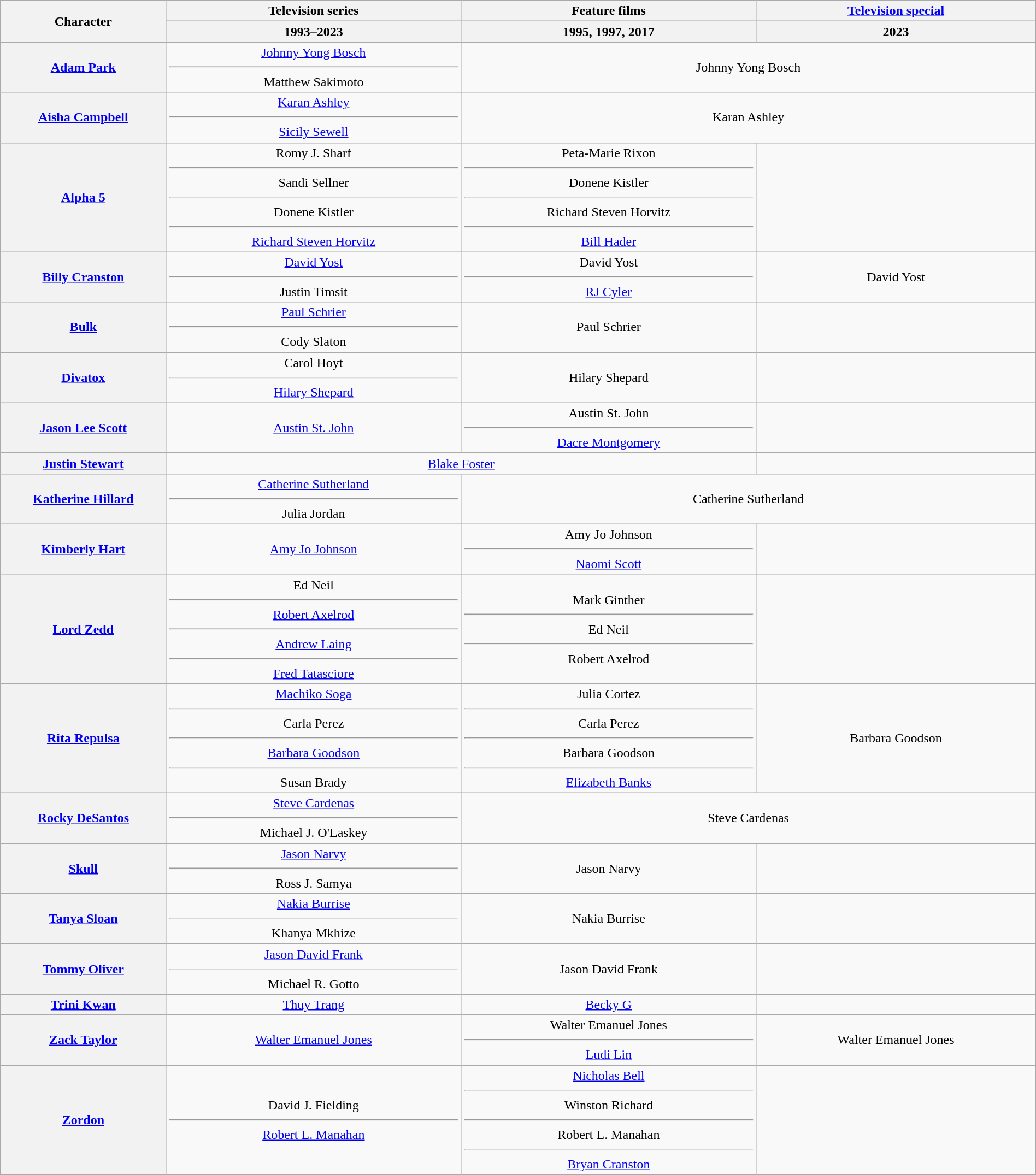<table class="wikitable" width="100%" style="text-align:center">
<tr>
<th rowspan="2" width="16%">Character</th>
<th>Television series</th>
<th>Feature films</th>
<th><a href='#'>Television special</a></th>
</tr>
<tr>
<th>1993–2023</th>
<th>1995, 1997, 2017</th>
<th>2023</th>
</tr>
<tr>
<th><a href='#'>Adam Park<br></a></th>
<td><a href='#'>Johnny Yong Bosch</a><hr>Matthew Sakimoto</td>
<td colspan="2">Johnny Yong Bosch</td>
</tr>
<tr>
<th><a href='#'>Aisha Campbell<br></a></th>
<td><a href='#'>Karan Ashley</a><hr><a href='#'>Sicily Sewell</a></td>
<td colspan="2">Karan Ashley</td>
</tr>
<tr>
<th><a href='#'>Alpha 5</a></th>
<td>Romy J. Sharf<hr>Sandi Sellner<hr>Donene Kistler<hr><a href='#'>Richard Steven Horvitz</a></td>
<td>Peta-Marie Rixon<hr>Donene Kistler<hr>Richard Steven Horvitz<hr><a href='#'>Bill Hader</a></td>
<td></td>
</tr>
<tr>
<th><a href='#'>Billy Cranston<br></a></th>
<td><a href='#'>David Yost</a><hr>Justin Timsit</td>
<td>David Yost<hr><a href='#'>RJ Cyler</a></td>
<td>David Yost</td>
</tr>
<tr>
<th><a href='#'>Bulk</a></th>
<td><a href='#'>Paul Schrier</a><hr>Cody Slaton</td>
<td>Paul Schrier</td>
<td></td>
</tr>
<tr>
<th><a href='#'>Divatox</a></th>
<td>Carol Hoyt<hr><a href='#'>Hilary Shepard</a></td>
<td>Hilary Shepard</td>
<td></td>
</tr>
<tr>
<th><a href='#'>Jason Lee Scott<br></a></th>
<td><a href='#'>Austin St. John</a></td>
<td>Austin St. John<hr><a href='#'>Dacre Montgomery</a></td>
<td></td>
</tr>
<tr>
<th><a href='#'>Justin Stewart<br></a></th>
<td colspan="2"><a href='#'>Blake Foster</a></td>
<td></td>
</tr>
<tr>
<th><a href='#'>Katherine Hillard<br></a></th>
<td><a href='#'>Catherine Sutherland</a><hr>Julia Jordan</td>
<td colspan="2">Catherine Sutherland</td>
</tr>
<tr>
<th><a href='#'>Kimberly Hart<br></a></th>
<td><a href='#'>Amy Jo Johnson</a></td>
<td>Amy Jo Johnson<hr><a href='#'>Naomi Scott</a></td>
<td></td>
</tr>
<tr>
<th><a href='#'>Lord Zedd</a></th>
<td>Ed Neil<hr><a href='#'>Robert Axelrod</a><hr><a href='#'>Andrew Laing</a><hr><a href='#'>Fred Tatasciore</a></td>
<td>Mark Ginther<hr>Ed Neil<hr>Robert Axelrod</td>
<td></td>
</tr>
<tr>
<th><a href='#'>Rita Repulsa</a></th>
<td><a href='#'>Machiko Soga</a><hr>Carla Perez<hr><a href='#'>Barbara Goodson</a><hr>Susan Brady</td>
<td>Julia Cortez<hr>Carla Perez<hr>Barbara Goodson<hr><a href='#'>Elizabeth Banks</a></td>
<td>Barbara Goodson</td>
</tr>
<tr>
<th><a href='#'>Rocky DeSantos<br></a></th>
<td><a href='#'>Steve Cardenas</a><hr>Michael J. O'Laskey</td>
<td colspan="2">Steve Cardenas</td>
</tr>
<tr>
<th><a href='#'>Skull</a></th>
<td><a href='#'>Jason Narvy</a><hr>Ross J. Samya</td>
<td>Jason Narvy</td>
<td></td>
</tr>
<tr>
<th><a href='#'>Tanya Sloan<br></a></th>
<td><a href='#'>Nakia Burrise</a><hr>Khanya Mkhize</td>
<td>Nakia Burrise</td>
<td></td>
</tr>
<tr>
<th><a href='#'>Tommy Oliver<br></a></th>
<td><a href='#'>Jason David Frank</a><hr>Michael R. Gotto</td>
<td>Jason David Frank</td>
<td></td>
</tr>
<tr>
<th><a href='#'>Trini Kwan<br></a></th>
<td><a href='#'>Thuy Trang</a></td>
<td><a href='#'>Becky G</a></td>
<td></td>
</tr>
<tr>
<th><a href='#'>Zack Taylor<br></a></th>
<td><a href='#'>Walter Emanuel Jones</a></td>
<td>Walter Emanuel Jones<hr><a href='#'>Ludi Lin</a></td>
<td>Walter Emanuel Jones</td>
</tr>
<tr>
<th><a href='#'>Zordon</a></th>
<td>David J. Fielding<hr><a href='#'>Robert L. Manahan</a></td>
<td><a href='#'>Nicholas Bell</a><hr>Winston Richard<hr>Robert L. Manahan<hr><a href='#'>Bryan Cranston</a></td>
<td></td>
</tr>
</table>
